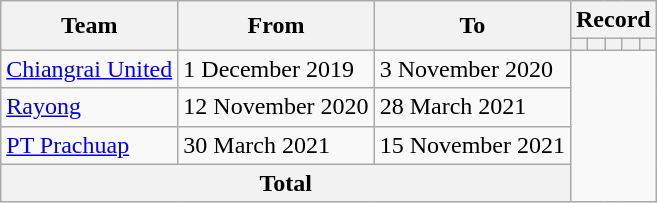<table class="wikitable" style="text-align: center">
<tr>
<th rowspan="2">Team</th>
<th rowspan="2">From</th>
<th rowspan="2">To</th>
<th colspan="5">Record</th>
</tr>
<tr>
<th></th>
<th></th>
<th></th>
<th></th>
<th></th>
</tr>
<tr>
<td align="left"><a href='#'>Chiangrai United</a></td>
<td align="left">1 December 2019</td>
<td align="left">3 November 2020<br></td>
</tr>
<tr>
<td align="left"><a href='#'>Rayong</a></td>
<td align="left">12 November 2020</td>
<td align="left">28 March 2021<br></td>
</tr>
<tr>
<td align="left"><a href='#'>PT Prachuap</a></td>
<td align="left">30 March 2021</td>
<td align="left">15 November 2021<br></td>
</tr>
<tr>
<th colspan="3">Total<br></th>
</tr>
</table>
